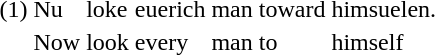<table>
<tr>
<td>(1)</td>
<td>Nu</td>
<td>loke</td>
<td>euerich</td>
<td>man</td>
<td>toward</td>
<td>himsuelen.</td>
</tr>
<tr>
<td></td>
<td>Now</td>
<td>look</td>
<td>every</td>
<td>man</td>
<td>to</td>
<td>himself</td>
</tr>
</table>
